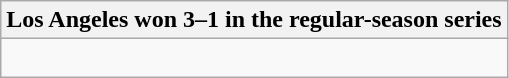<table class="wikitable collapsible collapsed">
<tr>
<th>Los Angeles won 3–1 in the regular-season series</th>
</tr>
<tr>
<td><br>


</td>
</tr>
</table>
